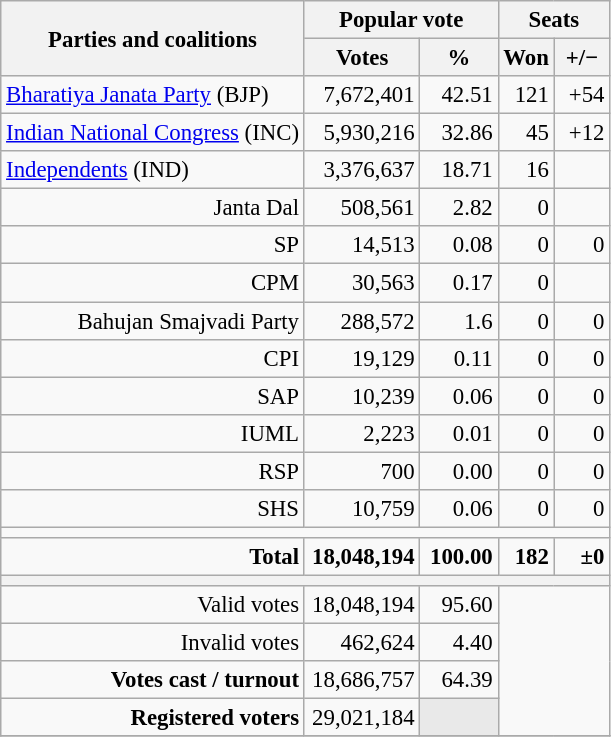<table class="wikitable" style="text-align:right; font-size:95%;">
<tr>
<th rowspan="2">Parties and coalitions</th>
<th colspan="2">Popular vote</th>
<th colspan="2">Seats</th>
</tr>
<tr>
<th width="70">Votes</th>
<th width="45">%</th>
<th width="30">Won</th>
<th width="30">+/−</th>
</tr>
<tr>
<td align="left"><a href='#'>Bharatiya Janata Party</a> (BJP)</td>
<td>7,672,401</td>
<td>42.51</td>
<td>121</td>
<td>+54</td>
</tr>
<tr>
<td align="left"><a href='#'>Indian National Congress</a> (INC)</td>
<td>5,930,216</td>
<td>32.86</td>
<td>45</td>
<td>+12</td>
</tr>
<tr>
<td align="left"><a href='#'>Independents</a> (IND)</td>
<td>3,376,637</td>
<td>18.71</td>
<td>16</td>
<td></td>
</tr>
<tr>
<td>Janta Dal</td>
<td>508,561</td>
<td>2.82</td>
<td>0</td>
<td></td>
</tr>
<tr>
<td>SP</td>
<td>14,513</td>
<td>0.08</td>
<td>0</td>
<td>0</td>
</tr>
<tr>
<td>CPM</td>
<td>30,563</td>
<td>0.17</td>
<td>0</td>
<td></td>
</tr>
<tr>
<td>Bahujan Smajvadi Party</td>
<td>288,572</td>
<td>1.6</td>
<td>0</td>
<td>0</td>
</tr>
<tr>
<td>CPI</td>
<td>19,129</td>
<td>0.11</td>
<td>0</td>
<td>0</td>
</tr>
<tr>
<td>SAP</td>
<td>10,239</td>
<td>0.06</td>
<td>0</td>
<td>0</td>
</tr>
<tr>
<td>IUML</td>
<td>2,223</td>
<td>0.01</td>
<td>0</td>
<td>0</td>
</tr>
<tr>
<td>RSP</td>
<td>700</td>
<td>0.00</td>
<td>0</td>
<td>0</td>
</tr>
<tr>
<td>SHS</td>
<td>10,759</td>
<td>0.06</td>
<td>0</td>
<td>0</td>
</tr>
<tr>
<td colspan="5"></td>
</tr>
<tr style="font-weight:bold;">
<td>Total</td>
<td>18,048,194</td>
<td>100.00</td>
<td>182</td>
<td>±0</td>
</tr>
<tr>
<th colspan="7"></th>
</tr>
<tr>
<td>Valid votes</td>
<td align="right">18,048,194</td>
<td align="right">95.60</td>
<td colspan="3" rowspan="4"></td>
</tr>
<tr>
<td>Invalid votes</td>
<td align="right">462,624</td>
<td align="right">4.40</td>
</tr>
<tr>
<td><strong>Votes cast / turnout</strong></td>
<td align="right">18,686,757</td>
<td align="right">64.39</td>
</tr>
<tr>
<td><strong>Registered voters</strong></td>
<td align="right">29,021,184</td>
<td colspan="1" style="background-color:#E9E9E9"></td>
</tr>
<tr>
</tr>
</table>
